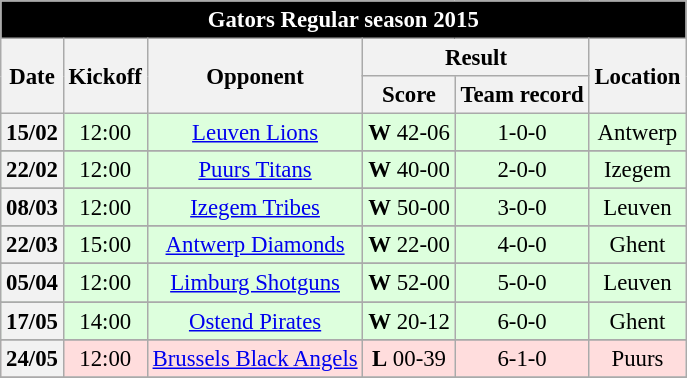<table class="wikitable" align="center" style="font-size: 95%;">
<tr>
<th style="background-color:black; color:white" colspan=6>Gators Regular season 2015</th>
</tr>
<tr>
<th rowspan="2">Date</th>
<th rowspan="2">Kickoff</th>
<th rowspan="2">Opponent</th>
<th colspan="2">Result</th>
<th rowspan="2">Location</th>
</tr>
<tr>
<th>Score</th>
<th>Team record</th>
</tr>
<tr style="background: #ddffdd;">
<th align="center">15/02</th>
<td align="center">12:00</td>
<td align="center"><a href='#'>Leuven Lions</a></td>
<td align="center"><strong>W</strong> 42-06</td>
<td align="center">1-0-0</td>
<td align="center">Antwerp</td>
</tr>
<tr>
</tr>
<tr style="background: #ddffdd;">
<th align="center">22/02</th>
<td align="center">12:00</td>
<td align="center"><a href='#'>Puurs Titans</a></td>
<td align="center"><strong>W</strong> 40-00</td>
<td align="center">2-0-0</td>
<td align="center">Izegem</td>
</tr>
<tr>
</tr>
<tr style="background: #ddffdd;">
<th align="center">08/03</th>
<td align="center">12:00</td>
<td align="center"><a href='#'>Izegem Tribes</a></td>
<td align="center"><strong>W</strong> 50-00</td>
<td align="center">3-0-0</td>
<td align="center">Leuven</td>
</tr>
<tr>
</tr>
<tr style="background: #ddffdd;">
<th align="center">22/03</th>
<td align="center">15:00</td>
<td align="center"><a href='#'>Antwerp Diamonds</a></td>
<td align="center"><strong>W</strong> 22-00</td>
<td align="center">4-0-0</td>
<td align="center">Ghent</td>
</tr>
<tr>
</tr>
<tr style="background: #ddffdd;">
<th align="center">05/04</th>
<td align="center">12:00</td>
<td align="center"><a href='#'>Limburg Shotguns</a></td>
<td align="center"><strong>W</strong> 52-00</td>
<td align="center">5-0-0</td>
<td align="center">Leuven</td>
</tr>
<tr>
</tr>
<tr style="background: #ddffdd;">
<th align="center">17/05</th>
<td align="center">14:00</td>
<td align="center"><a href='#'>Ostend Pirates</a></td>
<td align="center"><strong>W</strong> 20-12</td>
<td align="center">6-0-0</td>
<td align="center">Ghent</td>
</tr>
<tr>
</tr>
<tr style="background: #ffdddd;">
<th align="center">24/05</th>
<td align="center">12:00</td>
<td align="center"><a href='#'>Brussels Black Angels</a></td>
<td align="center"><strong>L</strong> 00-39</td>
<td align="center">6-1-0</td>
<td align="center">Puurs</td>
</tr>
<tr>
</tr>
</table>
